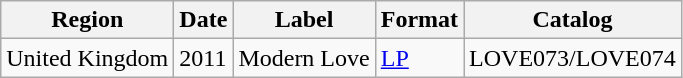<table class="wikitable">
<tr>
<th>Region</th>
<th>Date</th>
<th>Label</th>
<th>Format</th>
<th>Catalog</th>
</tr>
<tr>
<td>United Kingdom</td>
<td>2011</td>
<td>Modern Love</td>
<td><a href='#'>LP</a></td>
<td>LOVE073/LOVE074</td>
</tr>
</table>
